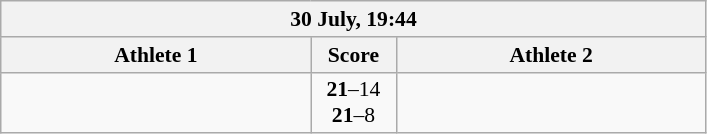<table class="wikitable" style="text-align: center; font-size:90% ">
<tr>
<th colspan=3>30 July, 19:44</th>
</tr>
<tr>
<th align="right" width="200">Athlete 1</th>
<th width="50">Score</th>
<th align="left" width="200">Athlete 2</th>
</tr>
<tr>
<td align=right><strong></strong></td>
<td align=center><strong>21</strong>–14<br><strong>21</strong>–8</td>
<td align=left></td>
</tr>
</table>
